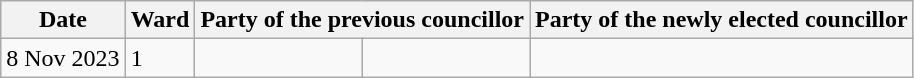<table class="wikitable">
<tr>
<th>Date</th>
<th>Ward</th>
<th colspan=2>Party of the previous councillor</th>
<th colspan=2>Party of the newly elected councillor</th>
</tr>
<tr>
<td>8 Nov 2023</td>
<td>1</td>
<td></td>
<td></td>
</tr>
</table>
